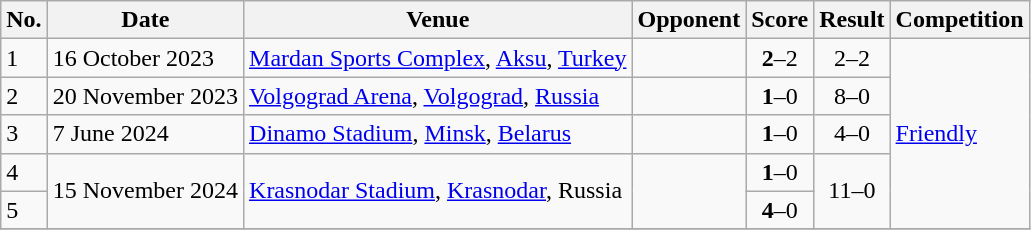<table class="wikitable">
<tr>
<th>No.</th>
<th>Date</th>
<th>Venue</th>
<th>Opponent</th>
<th>Score</th>
<th>Result</th>
<th>Competition</th>
</tr>
<tr>
<td>1</td>
<td>16 October 2023</td>
<td><a href='#'>Mardan Sports Complex</a>, <a href='#'>Aksu</a>, <a href='#'>Turkey</a></td>
<td></td>
<td align=center><strong>2</strong>–2</td>
<td align=center>2–2</td>
<td rowspan=5><a href='#'>Friendly</a></td>
</tr>
<tr>
<td>2</td>
<td>20 November 2023</td>
<td><a href='#'>Volgograd Arena</a>, <a href='#'>Volgograd</a>, <a href='#'>Russia</a></td>
<td></td>
<td align=center><strong>1</strong>–0</td>
<td align=center>8–0</td>
</tr>
<tr>
<td>3</td>
<td>7 June 2024</td>
<td><a href='#'>Dinamo Stadium</a>, <a href='#'>Minsk</a>, <a href='#'>Belarus</a></td>
<td></td>
<td align=center><strong>1</strong>–0</td>
<td align=center>4–0</td>
</tr>
<tr>
<td>4</td>
<td rowspan=2>15 November 2024</td>
<td rowspan=2><a href='#'>Krasnodar Stadium</a>, <a href='#'>Krasnodar</a>, Russia</td>
<td rowspan=2></td>
<td align=center><strong>1</strong>–0</td>
<td rowspan=2 align=center>11–0</td>
</tr>
<tr>
<td>5</td>
<td align=center><strong>4</strong>–0</td>
</tr>
<tr>
</tr>
</table>
